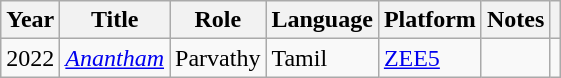<table class="wikitable">
<tr>
<th>Year</th>
<th>Title</th>
<th>Role</th>
<th>Language</th>
<th>Platform</th>
<th>Notes</th>
<th></th>
</tr>
<tr>
<td>2022</td>
<td><em><a href='#'>Anantham</a></em></td>
<td>Parvathy</td>
<td>Tamil</td>
<td><a href='#'>ZEE5</a></td>
<td></td>
<td></td>
</tr>
</table>
